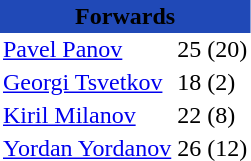<table class="toccolours" border="0" cellpadding="2" cellspacing="0" align="left" style="margin:0.5em;">
<tr>
<th colspan="4" align="center" bgcolor="#2049B7"><span>Forwards</span></th>
</tr>
<tr>
<td> <a href='#'>Pavel Panov</a></td>
<td>25</td>
<td>(20)</td>
</tr>
<tr>
<td> <a href='#'>Georgi Tsvetkov</a></td>
<td>18</td>
<td>(2)</td>
</tr>
<tr>
<td> <a href='#'>Kiril Milanov</a></td>
<td>22</td>
<td>(8)</td>
</tr>
<tr>
<td> <a href='#'>Yordan Yordanov</a></td>
<td>26</td>
<td>(12)</td>
</tr>
<tr>
</tr>
</table>
